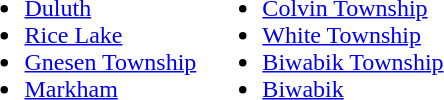<table>
<tr>
<td><br><ul><li><a href='#'>Duluth</a></li><li><a href='#'>Rice Lake</a></li><li><a href='#'>Gnesen Township</a></li><li><a href='#'>Markham</a></li></ul></td>
<td><br><ul><li><a href='#'>Colvin Township</a></li><li><a href='#'>White Township</a></li><li><a href='#'>Biwabik Township</a></li><li><a href='#'>Biwabik</a></li></ul></td>
</tr>
</table>
